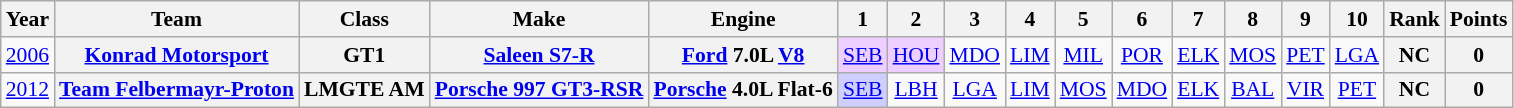<table class="wikitable" style="text-align:center; font-size:90%">
<tr>
<th>Year</th>
<th>Team</th>
<th>Class</th>
<th>Make</th>
<th>Engine</th>
<th>1</th>
<th>2</th>
<th>3</th>
<th>4</th>
<th>5</th>
<th>6</th>
<th>7</th>
<th>8</th>
<th>9</th>
<th>10</th>
<th>Rank</th>
<th>Points</th>
</tr>
<tr>
<td><a href='#'>2006</a></td>
<th><a href='#'>Konrad Motorsport</a></th>
<th>GT1</th>
<th><a href='#'>Saleen S7-R</a></th>
<th><a href='#'>Ford</a> 7.0L <a href='#'>V8</a></th>
<td style="background:#EFCFFF;"><a href='#'>SEB</a><br></td>
<td style="background:#EFCFFF;"><a href='#'>HOU</a><br></td>
<td><a href='#'>MDO</a></td>
<td><a href='#'>LIM</a></td>
<td><a href='#'>MIL</a></td>
<td><a href='#'>POR</a></td>
<td><a href='#'>ELK</a></td>
<td><a href='#'>MOS</a></td>
<td><a href='#'>PET</a></td>
<td><a href='#'>LGA</a></td>
<th>NC</th>
<th>0</th>
</tr>
<tr>
<td><a href='#'>2012</a></td>
<th><a href='#'>Team Felbermayr-Proton</a></th>
<th>LMGTE AM</th>
<th><a href='#'>Porsche 997 GT3-RSR</a></th>
<th><a href='#'>Porsche</a> 4.0L Flat-6</th>
<td style="background:#CFCFFF;"><a href='#'>SEB</a><br></td>
<td><a href='#'>LBH</a></td>
<td><a href='#'>LGA</a></td>
<td><a href='#'>LIM</a></td>
<td><a href='#'>MOS</a></td>
<td><a href='#'>MDO</a></td>
<td><a href='#'>ELK</a></td>
<td><a href='#'>BAL</a></td>
<td><a href='#'>VIR</a></td>
<td><a href='#'>PET</a></td>
<th>NC</th>
<th>0</th>
</tr>
</table>
